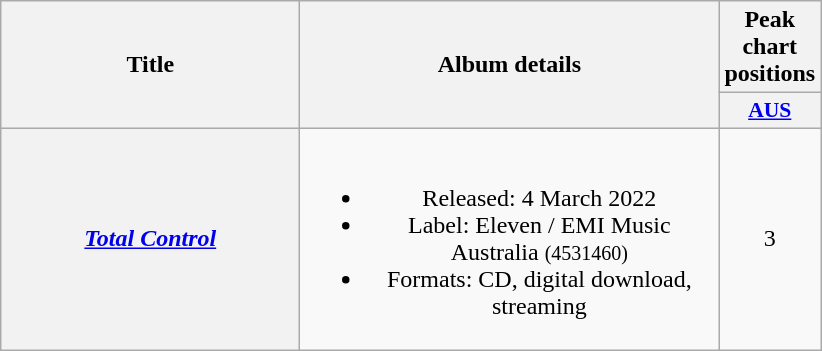<table class="wikitable plainrowheaders" style="text-align:center;" border="1">
<tr>
<th scope="col" rowspan="2" style="width:12em;">Title</th>
<th scope="col" rowspan="2" style="width:17em;">Album details</th>
<th scope="col" colspan="1">Peak chart positions</th>
</tr>
<tr>
<th scope="col" style="width:3em; font-size:90%;"><a href='#'>AUS</a><br></th>
</tr>
<tr>
<th scope="row"><em><a href='#'>Total Control</a></em></th>
<td><br><ul><li>Released: 4 March 2022</li><li>Label: Eleven / EMI Music Australia <small>(4531460)</small></li><li>Formats: CD, digital download, streaming</li></ul></td>
<td>3<br></td>
</tr>
</table>
